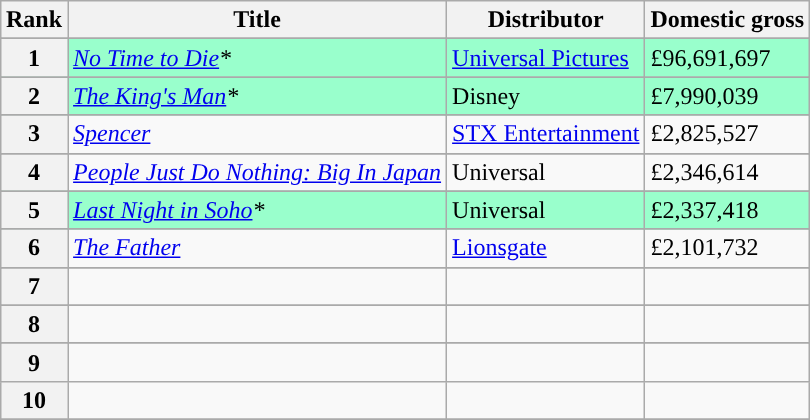<table class="wikitable" style="margin:auto; margin:auto;">
<tr>
<th>Rank</th>
<th>Title</th>
<th>Distributor</th>
<th>Domestic gross </th>
</tr>
<tr>
</tr>
<tr style="text-align:left; background:#9fc;" 7 |>
<th style="text-align:center;">1</th>
<td><em><a href='#'>No Time to Die</a>*</em></td>
<td><a href='#'>Universal Pictures</a></td>
<td>£96,691,697</td>
</tr>
<tr>
</tr>
<tr style="text-align:left; background:#9fc;" 7 |>
<th style="text-align:center;">2</th>
<td><em><a href='#'>The King's Man</a>*</em></td>
<td>Disney</td>
<td>£7,990,039</td>
</tr>
<tr>
</tr>
<tr style="text-align:left; 7 |">
<th style="text-align:center;">3</th>
<td><em><a href='#'>Spencer</a></em></td>
<td><a href='#'>STX Entertainment</a></td>
<td>£2,825,527</td>
</tr>
<tr>
</tr>
<tr style="text-align:left;|">
<th style="text-align:center;">4</th>
<td><em><a href='#'>People Just Do Nothing: Big In Japan</a></em></td>
<td>Universal</td>
<td>£2,346,614</td>
</tr>
<tr>
</tr>
<tr style="text-align:left; background:#9fc;" 7 |>
<th style="text-align:center;">5</th>
<td><em><a href='#'>Last Night in Soho</a>*</em></td>
<td>Universal</td>
<td>£2,337,418</td>
</tr>
<tr>
</tr>
<tr style="text-align:left" 10 |>
<th style="text-align:center;">6</th>
<td><em><a href='#'>The Father</a></em></td>
<td><a href='#'>Lionsgate</a></td>
<td>£2,101,732</td>
</tr>
<tr>
</tr>
<tr style="text-align:left" 7 |>
<th style="text-align:center;">7</th>
<td></td>
<td></td>
<td></td>
</tr>
<tr>
</tr>
<tr style="text-align:left" 7 |>
<th style="text-align:center;">8</th>
<td></td>
<td></td>
<td></td>
</tr>
<tr>
</tr>
<tr style="text-align:left" 9 |>
<th style="text-align:center;">9</th>
<td></td>
<td></td>
<td></td>
</tr>
<tr style="text-align:left" 8 |>
<th style="text-align:center;">10</th>
<td></td>
<td></td>
<td></td>
</tr>
<tr>
</tr>
</table>
